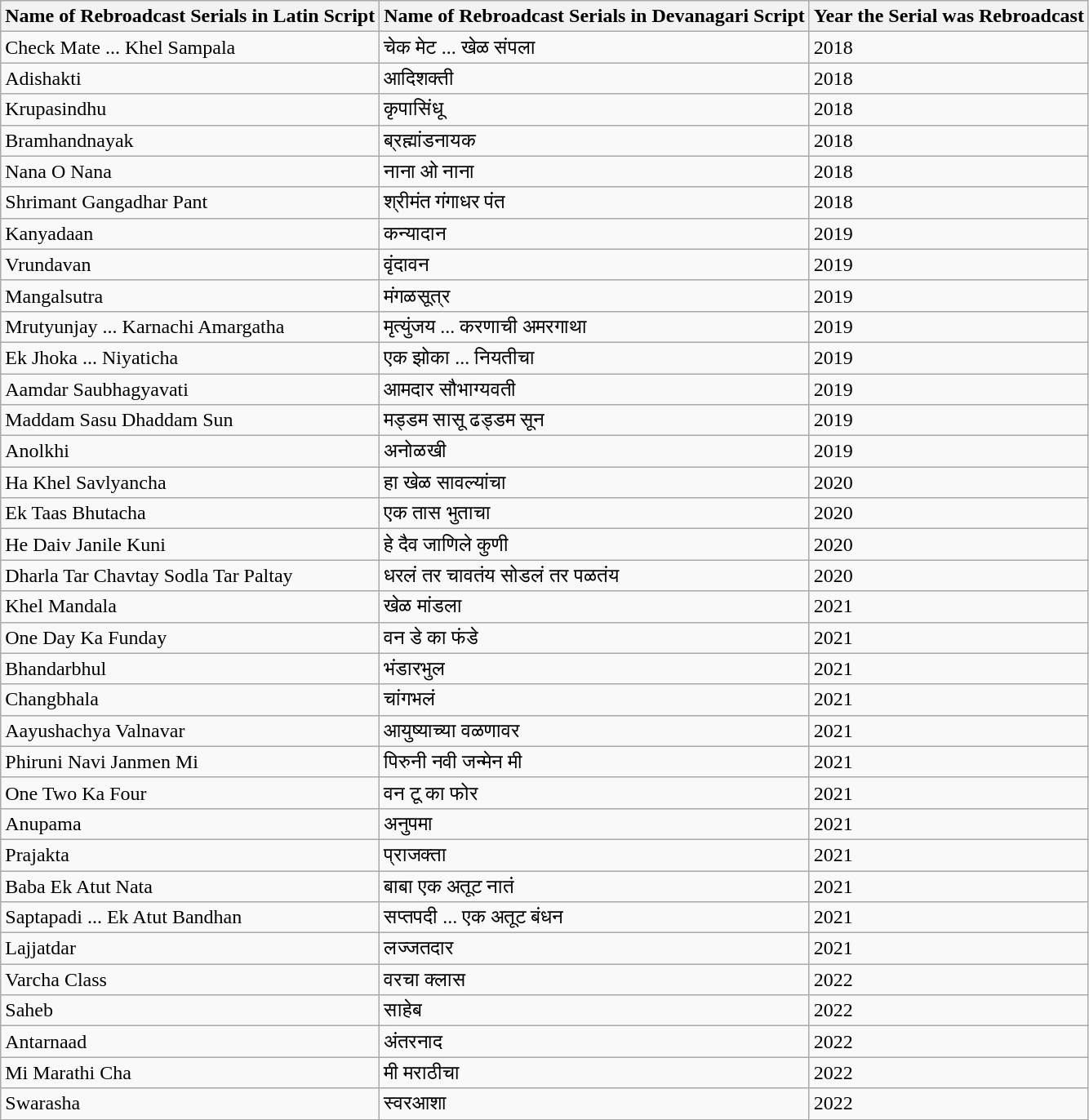<table class="wikitable">
<tr>
<th>Name of Rebroadcast Serials in Latin Script</th>
<th>Name of Rebroadcast Serials in Devanagari Script</th>
<th>Year the Serial was Rebroadcast</th>
</tr>
<tr>
<td>Check Mate ... Khel Sampala</td>
<td>चेक मेट ... खेळ संपला</td>
<td>2018</td>
</tr>
<tr>
<td>Adishakti</td>
<td>आदिशक्ती</td>
<td>2018</td>
</tr>
<tr>
<td>Krupasindhu</td>
<td>कृपासिंधू</td>
<td>2018</td>
</tr>
<tr>
<td>Bramhandnayak</td>
<td>ब्रह्मांडनायक</td>
<td>2018</td>
</tr>
<tr>
<td>Nana O Nana</td>
<td>नाना ओ नाना</td>
<td>2018</td>
</tr>
<tr>
<td>Shrimant Gangadhar Pant</td>
<td>श्रीमंत गंगाधर पंत</td>
<td>2018</td>
</tr>
<tr>
<td>Kanyadaan</td>
<td>कन्यादान</td>
<td>2019</td>
</tr>
<tr>
<td>Vrundavan</td>
<td>वृंदावन</td>
<td>2019</td>
</tr>
<tr>
<td>Mangalsutra</td>
<td>मंगळसूत्र</td>
<td>2019</td>
</tr>
<tr>
<td>Mrutyunjay ... Karnachi Amargatha</td>
<td>मृत्युंजय ... करणाची अमरगाथा</td>
<td>2019</td>
</tr>
<tr>
<td>Ek Jhoka ... Niyaticha</td>
<td>एक झोका ... नियतीचा</td>
<td>2019</td>
</tr>
<tr>
<td>Aamdar Saubhagyavati</td>
<td>आमदार सौभाग्यवती</td>
<td>2019</td>
</tr>
<tr>
<td>Maddam Sasu Dhaddam Sun</td>
<td>मड्डम सासू ढड्डम सून</td>
<td>2019</td>
</tr>
<tr>
<td>Anolkhi</td>
<td>अनोळखी</td>
<td>2019</td>
</tr>
<tr>
<td>Ha Khel Savlyancha</td>
<td>हा खेळ सावल्यांचा</td>
<td>2020</td>
</tr>
<tr>
<td>Ek Taas Bhutacha</td>
<td>एक तास भुताचा</td>
<td>2020</td>
</tr>
<tr>
<td>He Daiv Janile Kuni</td>
<td>हे दैव जाणिले कुणी</td>
<td>2020</td>
</tr>
<tr>
<td>Dharla Tar Chavtay Sodla Tar Paltay</td>
<td>धरलं तर चावतंय सोडलं तर पळतंय</td>
<td>2020</td>
</tr>
<tr>
<td>Khel Mandala</td>
<td>खेळ मांडला</td>
<td>2021</td>
</tr>
<tr>
<td>One Day Ka Funday</td>
<td>वन डे का फंडे</td>
<td>2021</td>
</tr>
<tr>
<td>Bhandarbhul</td>
<td>भंडारभुल</td>
<td>2021</td>
</tr>
<tr>
<td>Changbhala</td>
<td>चांगभलं</td>
<td>2021</td>
</tr>
<tr>
<td>Aayushachya Valnavar</td>
<td>आयुष्याच्या वळणावर</td>
<td>2021</td>
</tr>
<tr>
<td>Phiruni Navi Janmen Mi</td>
<td>पिरुनी नवी जन्मेन मी</td>
<td>2021</td>
</tr>
<tr>
<td>One Two Ka Four</td>
<td>वन टू का फोर</td>
<td>2021</td>
</tr>
<tr>
<td>Anupama</td>
<td>अनुपमा</td>
<td>2021</td>
</tr>
<tr>
<td>Prajakta</td>
<td>प्राजक्ता</td>
<td>2021</td>
</tr>
<tr>
<td>Baba Ek Atut Nata</td>
<td>बाबा एक अतूट नातं</td>
<td>2021</td>
</tr>
<tr>
<td>Saptapadi ... Ek Atut Bandhan</td>
<td>सप्तपदी ... एक अतूट बंधन</td>
<td>2021</td>
</tr>
<tr>
<td>Lajjatdar</td>
<td>लज्जतदार</td>
<td>2021</td>
</tr>
<tr>
<td>Varcha Class</td>
<td>वरचा क्लास</td>
<td>2022</td>
</tr>
<tr>
<td>Saheb</td>
<td>साहेब</td>
<td>2022</td>
</tr>
<tr>
<td>Antarnaad</td>
<td>अंतरनाद</td>
<td>2022</td>
</tr>
<tr>
<td>Mi Marathi Cha</td>
<td>मी मराठीचा</td>
<td>2022</td>
</tr>
<tr>
<td>Swarasha</td>
<td>स्वरआशा</td>
<td>2022</td>
</tr>
</table>
